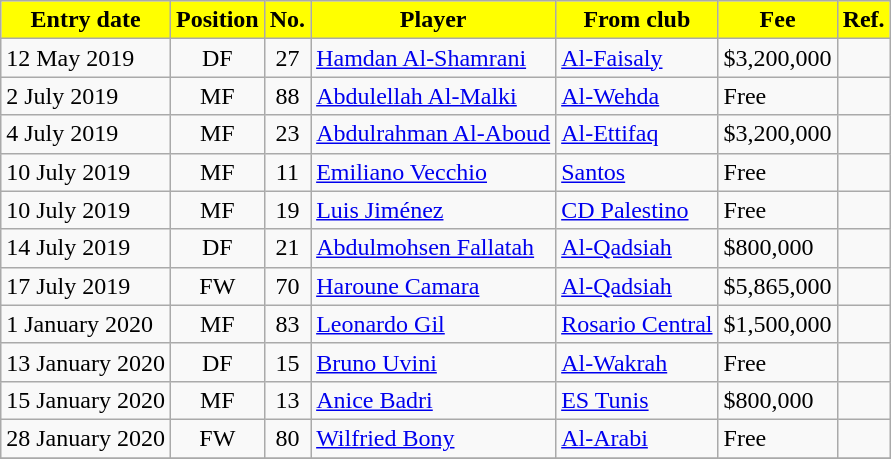<table class="wikitable sortable">
<tr>
<th style="background:yellow; color:black;"><strong>Entry date</strong></th>
<th style="background:yellow; color:black;"><strong>Position</strong></th>
<th style="background:yellow; color:black;"><strong>No.</strong></th>
<th style="background:yellow; color:black;"><strong>Player</strong></th>
<th style="background:yellow; color:black;"><strong>From club</strong></th>
<th style="background:yellow; color:black;"><strong>Fee</strong></th>
<th style="background:yellow; color:black;"><strong>Ref.</strong></th>
</tr>
<tr>
<td>12 May 2019</td>
<td style="text-align:center;">DF</td>
<td style="text-align:center;">27</td>
<td style="text-align:left;"> <a href='#'>Hamdan Al-Shamrani</a></td>
<td style="text-align:left;"> <a href='#'>Al-Faisaly</a></td>
<td>$3,200,000</td>
<td></td>
</tr>
<tr>
<td>2 July 2019</td>
<td style="text-align:center;">MF</td>
<td style="text-align:center;">88</td>
<td style="text-align:left;"> <a href='#'>Abdulellah Al-Malki</a></td>
<td style="text-align:left;"> <a href='#'>Al-Wehda</a></td>
<td>Free</td>
<td></td>
</tr>
<tr>
<td>4 July 2019</td>
<td style="text-align:center;">MF</td>
<td style="text-align:center;">23</td>
<td style="text-align:left;"> <a href='#'>Abdulrahman Al-Aboud</a></td>
<td style="text-align:left;"> <a href='#'>Al-Ettifaq</a></td>
<td>$3,200,000</td>
<td></td>
</tr>
<tr>
<td>10 July 2019</td>
<td style="text-align:center;">MF</td>
<td style="text-align:center;">11</td>
<td style="text-align:left;"> <a href='#'>Emiliano Vecchio</a></td>
<td style="text-align:left;"> <a href='#'>Santos</a></td>
<td>Free</td>
<td></td>
</tr>
<tr>
<td>10 July 2019</td>
<td style="text-align:center;">MF</td>
<td style="text-align:center;">19</td>
<td style="text-align:left;"> <a href='#'>Luis Jiménez</a></td>
<td style="text-align:left;"> <a href='#'>CD Palestino</a></td>
<td>Free</td>
<td></td>
</tr>
<tr>
<td>14 July 2019</td>
<td style="text-align:center;">DF</td>
<td style="text-align:center;">21</td>
<td style="text-align:left;"> <a href='#'>Abdulmohsen Fallatah</a></td>
<td style="text-align:left;"> <a href='#'>Al-Qadsiah</a></td>
<td>$800,000</td>
<td></td>
</tr>
<tr>
<td>17 July 2019</td>
<td style="text-align:center;">FW</td>
<td style="text-align:center;">70</td>
<td style="text-align:left;"> <a href='#'>Haroune Camara</a></td>
<td style="text-align:left;"> <a href='#'>Al-Qadsiah</a></td>
<td>$5,865,000</td>
<td></td>
</tr>
<tr>
<td>1 January 2020</td>
<td style="text-align:center;">MF</td>
<td style="text-align:center;">83</td>
<td style="text-align:left;"> <a href='#'>Leonardo Gil</a></td>
<td style="text-align:left;"> <a href='#'>Rosario Central</a></td>
<td>$1,500,000</td>
<td></td>
</tr>
<tr>
<td>13 January 2020</td>
<td style="text-align:center;">DF</td>
<td style="text-align:center;">15</td>
<td style="text-align:left;"> <a href='#'>Bruno Uvini</a></td>
<td style="text-align:left;"> <a href='#'>Al-Wakrah</a></td>
<td>Free</td>
<td></td>
</tr>
<tr>
<td>15 January 2020</td>
<td style="text-align:center;">MF</td>
<td style="text-align:center;">13</td>
<td style="text-align:left;"> <a href='#'>Anice Badri</a></td>
<td style="text-align:left;"> <a href='#'>ES Tunis</a></td>
<td>$800,000</td>
<td></td>
</tr>
<tr>
<td>28 January 2020</td>
<td style="text-align:center;">FW</td>
<td style="text-align:center;">80</td>
<td style="text-align:left;"> <a href='#'>Wilfried Bony</a></td>
<td style="text-align:left;"> <a href='#'>Al-Arabi</a></td>
<td>Free</td>
<td></td>
</tr>
<tr>
</tr>
</table>
